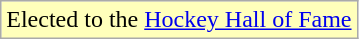<table class="wikitable">
<tr>
<td style="background:#ffb">Elected to the <a href='#'>Hockey Hall of Fame</a></td>
</tr>
</table>
